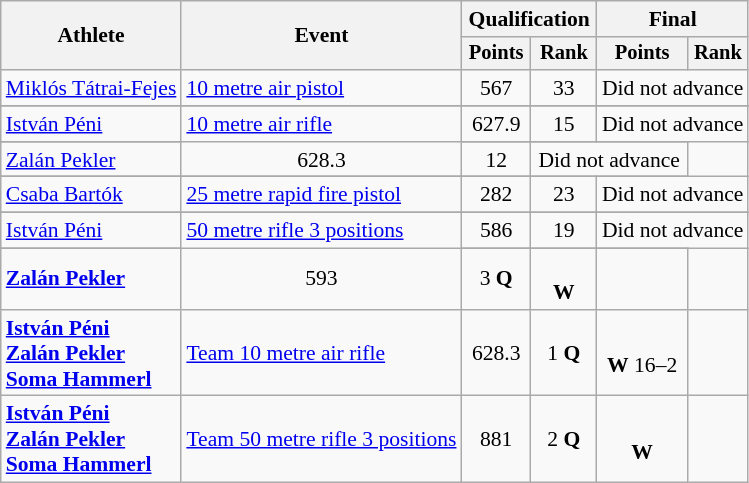<table class="wikitable" style="font-size:90%">
<tr>
<th rowspan="2">Athlete</th>
<th rowspan="2">Event</th>
<th colspan=2>Qualification</th>
<th colspan=2>Final</th>
</tr>
<tr style="font-size:95%">
<th>Points</th>
<th>Rank</th>
<th>Points</th>
<th>Rank</th>
</tr>
<tr align=center>
<td align=left><a href='#'>Miklós Tátrai-Fejes</a></td>
<td align=left><a href='#'>10 metre air pistol</a></td>
<td>567</td>
<td>33</td>
<td colspan=2>Did not advance</td>
</tr>
<tr>
</tr>
<tr align=center>
<td align=left><a href='#'>István Péni</a></td>
<td rowspan=2 align=left><a href='#'>10 metre air rifle</a></td>
<td>627.9</td>
<td>15</td>
<td colspan=2>Did not advance</td>
</tr>
<tr>
</tr>
<tr align=center>
<td align=left><a href='#'>Zalán Pekler</a></td>
<td>628.3</td>
<td>12</td>
<td colspan=2>Did not advance</td>
</tr>
<tr>
</tr>
<tr align=center>
<td align=left><a href='#'>Csaba Bartók</a></td>
<td align=left><a href='#'>25 metre rapid fire pistol</a></td>
<td>282</td>
<td>23</td>
<td colspan=2>Did not advance</td>
</tr>
<tr>
</tr>
<tr align=center>
<td align=left><a href='#'>István Péni</a></td>
<td rowspan=2 align=left><a href='#'>50 metre rifle 3 positions</a></td>
<td>586</td>
<td>19</td>
<td colspan=2>Did not advance</td>
</tr>
<tr>
</tr>
<tr align=center>
<td align=left><strong><a href='#'>Zalán Pekler</a></strong></td>
<td>593</td>
<td>3 <strong>Q</strong></td>
<td><br> <strong>W</strong></td>
<td></td>
</tr>
<tr align=center>
<td align=left><strong><a href='#'>István Péni</a><br><a href='#'>Zalán Pekler</a><br><a href='#'>Soma Hammerl</a></strong></td>
<td align=left><a href='#'>Team 10 metre air rifle</a></td>
<td>628.3</td>
<td>1 <strong>Q</strong></td>
<td><br> <strong>W</strong> 16–2</td>
<td></td>
</tr>
<tr align=center>
<td align=left><strong><a href='#'>István Péni</a><br><a href='#'>Zalán Pekler</a><br><a href='#'>Soma Hammerl</a></strong></td>
<td align=left><a href='#'>Team 50 metre rifle 3 positions</a></td>
<td>881</td>
<td>2 <strong>Q</strong></td>
<td><br><strong>W</strong></td>
<td></td>
</tr>
</table>
